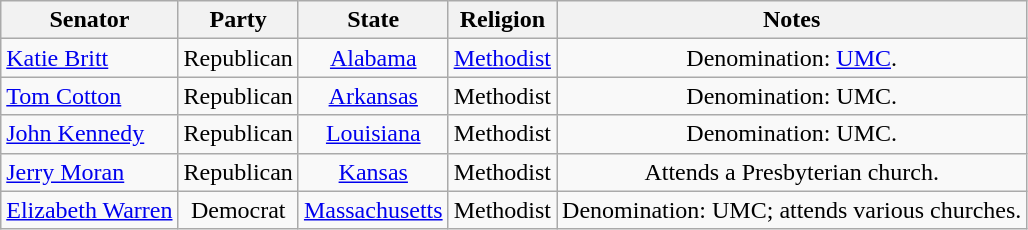<table class="wikitable sortable" style="text-align:center">
<tr>
<th>Senator</th>
<th>Party</th>
<th>State</th>
<th>Religion</th>
<th>Notes</th>
</tr>
<tr>
<td align=left nowrap> <a href='#'>Katie Britt</a></td>
<td>Republican</td>
<td><a href='#'>Alabama</a></td>
<td><a href='#'>Methodist</a></td>
<td>Denomination: <a href='#'>UMC</a>.</td>
</tr>
<tr>
<td align=left nowrap> <a href='#'>Tom Cotton</a></td>
<td>Republican</td>
<td><a href='#'>Arkansas</a></td>
<td>Methodist</td>
<td>Denomination: UMC.</td>
</tr>
<tr>
<td align=left nowrap> <a href='#'>John Kennedy</a></td>
<td>Republican</td>
<td><a href='#'>Louisiana</a></td>
<td>Methodist</td>
<td>Denomination: UMC.</td>
</tr>
<tr>
<td align=left nowrap> <a href='#'>Jerry Moran</a></td>
<td>Republican</td>
<td><a href='#'>Kansas</a></td>
<td>Methodist</td>
<td>Attends a Presbyterian church.</td>
</tr>
<tr>
<td align=left nowrap> <a href='#'>Elizabeth Warren</a></td>
<td>Democrat</td>
<td><a href='#'>Massachusetts</a></td>
<td>Methodist</td>
<td>Denomination: UMC; attends various churches.</td>
</tr>
</table>
